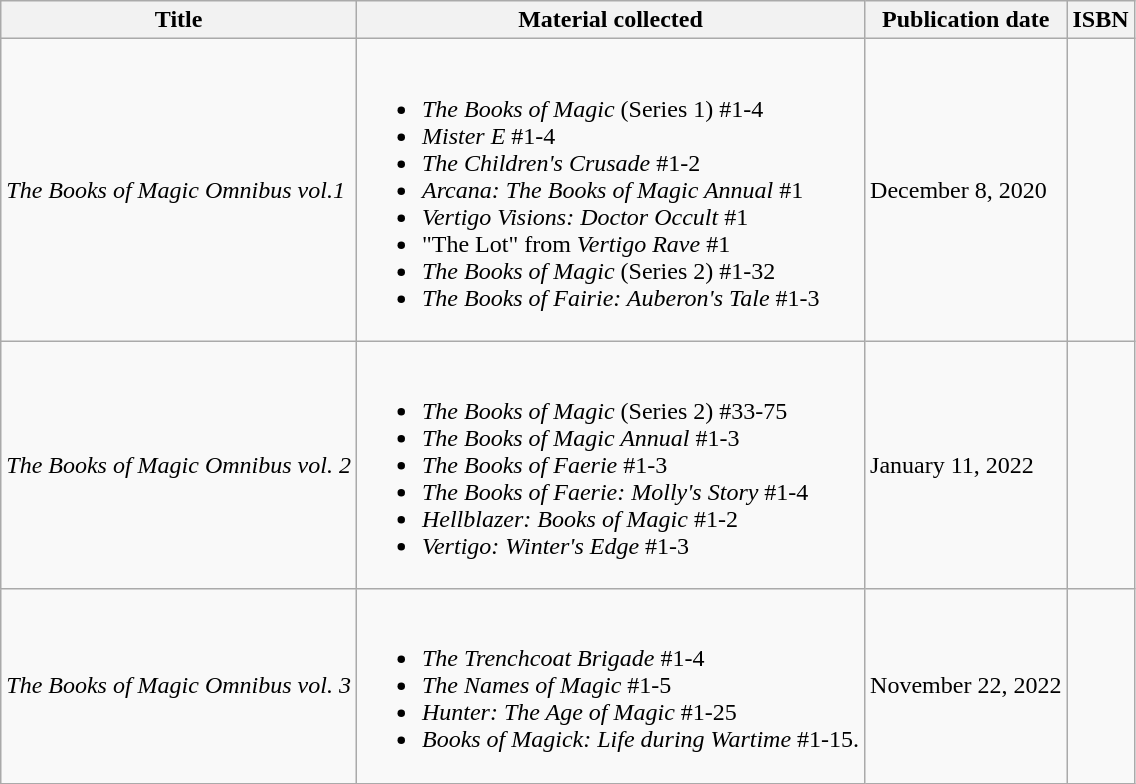<table class="wikitable">
<tr>
<th>Title</th>
<th>Material collected</th>
<th>Publication date</th>
<th>ISBN</th>
</tr>
<tr>
<td><em>The Books of Magic Omnibus vol.1</em></td>
<td><br><ul><li><em>The Books of Magic</em> (Series 1) #1-4</li><li><em>Mister E</em> #1-4</li><li><em>The Children's Crusade</em> #1-2</li><li><em>Arcana: The Books of Magic Annual</em> #1</li><li><em>Vertigo Visions: Doctor Occult</em> #1</li><li>"The Lot" from <em>Vertigo Rave</em> #1</li><li><em>The Books of Magic</em> (Series 2) #1-32</li><li><em>The Books of Fairie: Auberon's Tale</em> #1-3</li></ul></td>
<td>December 8, 2020</td>
<td></td>
</tr>
<tr>
<td><em>The Books of Magic Omnibus vol. 2</em></td>
<td><br><ul><li><em>The Books of Magic</em> (Series 2) #33-75</li><li><em>The Books of Magic Annual</em> #1-3</li><li><em>The Books of Faerie</em> #1-3</li><li><em>The Books of Faerie: Molly's Story</em> #1-4</li><li><em>Hellblazer: Books of Magic</em> #1-2</li><li><em>Vertigo: Winter's Edge</em> #1-3</li></ul></td>
<td>January 11, 2022</td>
<td></td>
</tr>
<tr>
<td><em>The Books of Magic Omnibus vol. 3</em></td>
<td><br><ul><li><em>The Trenchcoat Brigade</em> #1-4</li><li><em>The Names of Magic</em> #1-5</li><li><em>Hunter: The Age of Magic</em> #1-25</li><li><em>Books of Magick: Life during Wartime</em> #1-15.</li></ul></td>
<td>November 22, 2022</td>
<td></td>
</tr>
</table>
